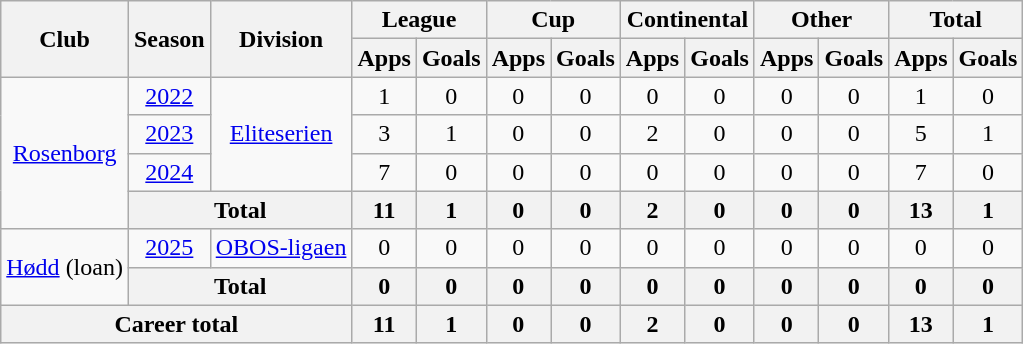<table class="wikitable" style="text-align: center;">
<tr>
<th rowspan="2">Club</th>
<th rowspan="2">Season</th>
<th rowspan="2">Division</th>
<th colspan="2">League</th>
<th colspan="2">Cup</th>
<th colspan="2">Continental</th>
<th colspan="2">Other</th>
<th colspan="2">Total</th>
</tr>
<tr>
<th>Apps</th>
<th>Goals</th>
<th>Apps</th>
<th>Goals</th>
<th>Apps</th>
<th>Goals</th>
<th>Apps</th>
<th>Goals</th>
<th>Apps</th>
<th>Goals</th>
</tr>
<tr>
<td rowspan="4" valign="center"><a href='#'>Rosenborg</a></td>
<td><a href='#'>2022</a></td>
<td rowspan="3"><a href='#'>Eliteserien</a></td>
<td>1</td>
<td>0</td>
<td>0</td>
<td>0</td>
<td>0</td>
<td>0</td>
<td>0</td>
<td>0</td>
<td>1</td>
<td>0</td>
</tr>
<tr>
<td><a href='#'>2023</a></td>
<td>3</td>
<td>1</td>
<td>0</td>
<td>0</td>
<td>2</td>
<td>0</td>
<td>0</td>
<td>0</td>
<td>5</td>
<td>1</td>
</tr>
<tr>
<td><a href='#'>2024</a></td>
<td>7</td>
<td>0</td>
<td>0</td>
<td>0</td>
<td>0</td>
<td>0</td>
<td>0</td>
<td>0</td>
<td>7</td>
<td>0</td>
</tr>
<tr>
<th colspan=2>Total</th>
<th>11</th>
<th>1</th>
<th>0</th>
<th>0</th>
<th>2</th>
<th>0</th>
<th>0</th>
<th>0</th>
<th>13</th>
<th>1</th>
</tr>
<tr>
<td rowspan="2" valign="center"><a href='#'>Hødd</a> (loan)</td>
<td><a href='#'>2025</a></td>
<td rowspan="1"><a href='#'>OBOS-ligaen</a></td>
<td>0</td>
<td>0</td>
<td>0</td>
<td>0</td>
<td>0</td>
<td>0</td>
<td>0</td>
<td>0</td>
<td>0</td>
<td>0</td>
</tr>
<tr>
<th colspan=2>Total</th>
<th>0</th>
<th>0</th>
<th>0</th>
<th>0</th>
<th>0</th>
<th>0</th>
<th>0</th>
<th>0</th>
<th>0</th>
<th>0</th>
</tr>
<tr>
<th colspan="3">Career total</th>
<th>11</th>
<th>1</th>
<th>0</th>
<th>0</th>
<th>2</th>
<th>0</th>
<th>0</th>
<th>0</th>
<th>13</th>
<th>1</th>
</tr>
</table>
